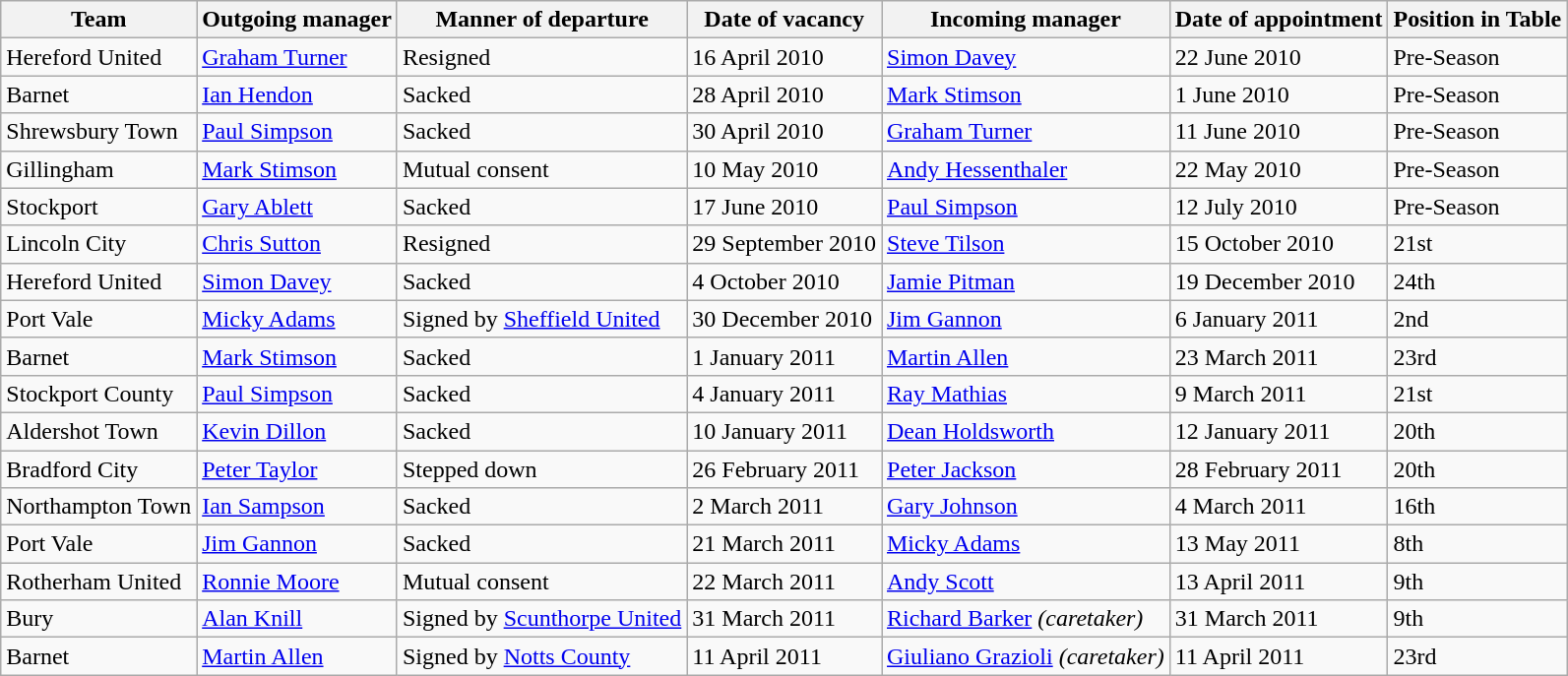<table class="wikitable">
<tr>
<th>Team</th>
<th>Outgoing manager</th>
<th>Manner of departure</th>
<th>Date of vacancy</th>
<th>Incoming manager</th>
<th>Date of appointment</th>
<th>Position in Table</th>
</tr>
<tr>
<td>Hereford United</td>
<td><a href='#'>Graham Turner</a></td>
<td>Resigned</td>
<td>16 April 2010</td>
<td><a href='#'>Simon Davey</a></td>
<td>22 June 2010</td>
<td>Pre-Season</td>
</tr>
<tr>
<td>Barnet</td>
<td><a href='#'>Ian Hendon</a></td>
<td>Sacked</td>
<td>28 April 2010</td>
<td><a href='#'>Mark Stimson</a></td>
<td>1 June 2010</td>
<td>Pre-Season</td>
</tr>
<tr>
<td>Shrewsbury Town</td>
<td><a href='#'>Paul Simpson</a></td>
<td>Sacked</td>
<td>30 April 2010</td>
<td><a href='#'>Graham Turner</a></td>
<td>11 June 2010</td>
<td>Pre-Season</td>
</tr>
<tr>
<td>Gillingham</td>
<td><a href='#'>Mark Stimson</a></td>
<td>Mutual consent</td>
<td>10 May 2010</td>
<td><a href='#'>Andy Hessenthaler</a></td>
<td>22 May 2010</td>
<td>Pre-Season</td>
</tr>
<tr>
<td>Stockport</td>
<td><a href='#'>Gary Ablett</a></td>
<td>Sacked</td>
<td>17 June 2010</td>
<td><a href='#'>Paul Simpson</a></td>
<td>12 July 2010</td>
<td>Pre-Season</td>
</tr>
<tr>
<td>Lincoln City</td>
<td><a href='#'>Chris Sutton</a></td>
<td>Resigned</td>
<td>29 September 2010</td>
<td><a href='#'>Steve Tilson</a></td>
<td>15 October 2010</td>
<td>21st</td>
</tr>
<tr>
<td>Hereford United</td>
<td><a href='#'>Simon Davey</a></td>
<td>Sacked</td>
<td>4 October 2010</td>
<td><a href='#'>Jamie Pitman</a></td>
<td>19 December 2010</td>
<td>24th</td>
</tr>
<tr>
<td>Port Vale</td>
<td><a href='#'>Micky Adams</a></td>
<td>Signed by <a href='#'>Sheffield United</a></td>
<td>30 December 2010</td>
<td><a href='#'>Jim Gannon</a></td>
<td>6 January 2011</td>
<td>2nd</td>
</tr>
<tr>
<td>Barnet</td>
<td><a href='#'>Mark Stimson</a></td>
<td>Sacked</td>
<td>1 January 2011</td>
<td><a href='#'>Martin Allen</a></td>
<td>23 March 2011</td>
<td>23rd</td>
</tr>
<tr>
<td>Stockport County</td>
<td><a href='#'>Paul Simpson</a></td>
<td>Sacked</td>
<td>4 January 2011</td>
<td><a href='#'>Ray Mathias</a></td>
<td>9 March 2011</td>
<td>21st</td>
</tr>
<tr>
<td>Aldershot Town</td>
<td><a href='#'>Kevin Dillon</a></td>
<td>Sacked</td>
<td>10 January 2011</td>
<td><a href='#'>Dean Holdsworth</a></td>
<td>12 January 2011</td>
<td>20th</td>
</tr>
<tr>
<td>Bradford City</td>
<td><a href='#'>Peter Taylor</a></td>
<td>Stepped down</td>
<td>26 February 2011</td>
<td><a href='#'>Peter Jackson</a></td>
<td>28 February 2011</td>
<td>20th</td>
</tr>
<tr>
<td>Northampton Town</td>
<td><a href='#'>Ian Sampson</a></td>
<td>Sacked</td>
<td>2 March 2011</td>
<td><a href='#'>Gary Johnson</a></td>
<td>4 March 2011</td>
<td>16th</td>
</tr>
<tr>
<td>Port Vale</td>
<td><a href='#'>Jim Gannon</a></td>
<td>Sacked</td>
<td>21 March 2011</td>
<td><a href='#'>Micky Adams</a></td>
<td>13 May 2011</td>
<td>8th</td>
</tr>
<tr>
<td>Rotherham United</td>
<td><a href='#'>Ronnie Moore</a></td>
<td>Mutual consent</td>
<td>22 March 2011</td>
<td><a href='#'>Andy Scott</a></td>
<td>13 April 2011</td>
<td>9th</td>
</tr>
<tr>
<td>Bury</td>
<td><a href='#'>Alan Knill</a></td>
<td>Signed by <a href='#'>Scunthorpe United</a></td>
<td>31 March 2011</td>
<td><a href='#'>Richard Barker</a> <em>(caretaker)</em></td>
<td>31 March 2011</td>
<td>9th</td>
</tr>
<tr>
<td>Barnet</td>
<td><a href='#'>Martin Allen</a></td>
<td>Signed by <a href='#'>Notts County</a></td>
<td>11 April 2011</td>
<td><a href='#'>Giuliano Grazioli</a> <em>(caretaker)</em></td>
<td>11 April 2011</td>
<td>23rd</td>
</tr>
</table>
